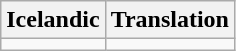<table class="wikitable">
<tr>
<th>Icelandic</th>
<th>Translation</th>
</tr>
<tr>
<td></td>
<td></td>
</tr>
</table>
